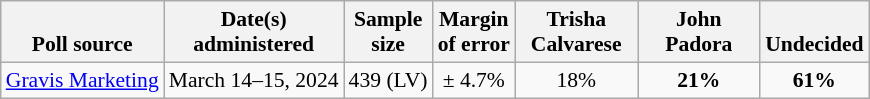<table class="wikitable" style="font-size:90%;text-align:center;">
<tr valign=bottom>
<th>Poll source</th>
<th>Date(s)<br>administered</th>
<th>Sample<br>size</th>
<th>Margin<br>of error</th>
<th style="width:75px;">Trisha<br>Calvarese</th>
<th style="width:75px;">John<br>Padora</th>
<th>Undecided</th>
</tr>
<tr>
<td style="text-align:left;"><a href='#'>Gravis Marketing</a></td>
<td>March 14–15, 2024</td>
<td>439 (LV)</td>
<td>± 4.7%</td>
<td>18%</td>
<td><strong>21%</strong></td>
<td><strong>61%</strong></td>
</tr>
</table>
